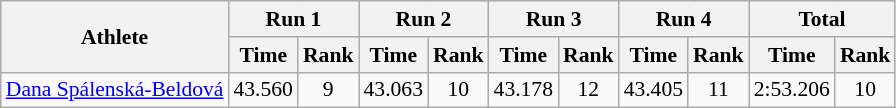<table class="wikitable" border="1" style="font-size:90%">
<tr>
<th rowspan="2">Athlete</th>
<th colspan="2">Run 1</th>
<th colspan="2">Run 2</th>
<th colspan="2">Run 3</th>
<th colspan="2">Run 4</th>
<th colspan="2">Total</th>
</tr>
<tr>
<th>Time</th>
<th>Rank</th>
<th>Time</th>
<th>Rank</th>
<th>Time</th>
<th>Rank</th>
<th>Time</th>
<th>Rank</th>
<th>Time</th>
<th>Rank</th>
</tr>
<tr>
<td><a href='#'>Dana Spálenská-Beldová</a></td>
<td align="center">43.560</td>
<td align="center">9</td>
<td align="center">43.063</td>
<td align="center">10</td>
<td align="center">43.178</td>
<td align="center">12</td>
<td align="center">43.405</td>
<td align="center">11</td>
<td align="center">2:53.206</td>
<td align="center">10</td>
</tr>
</table>
